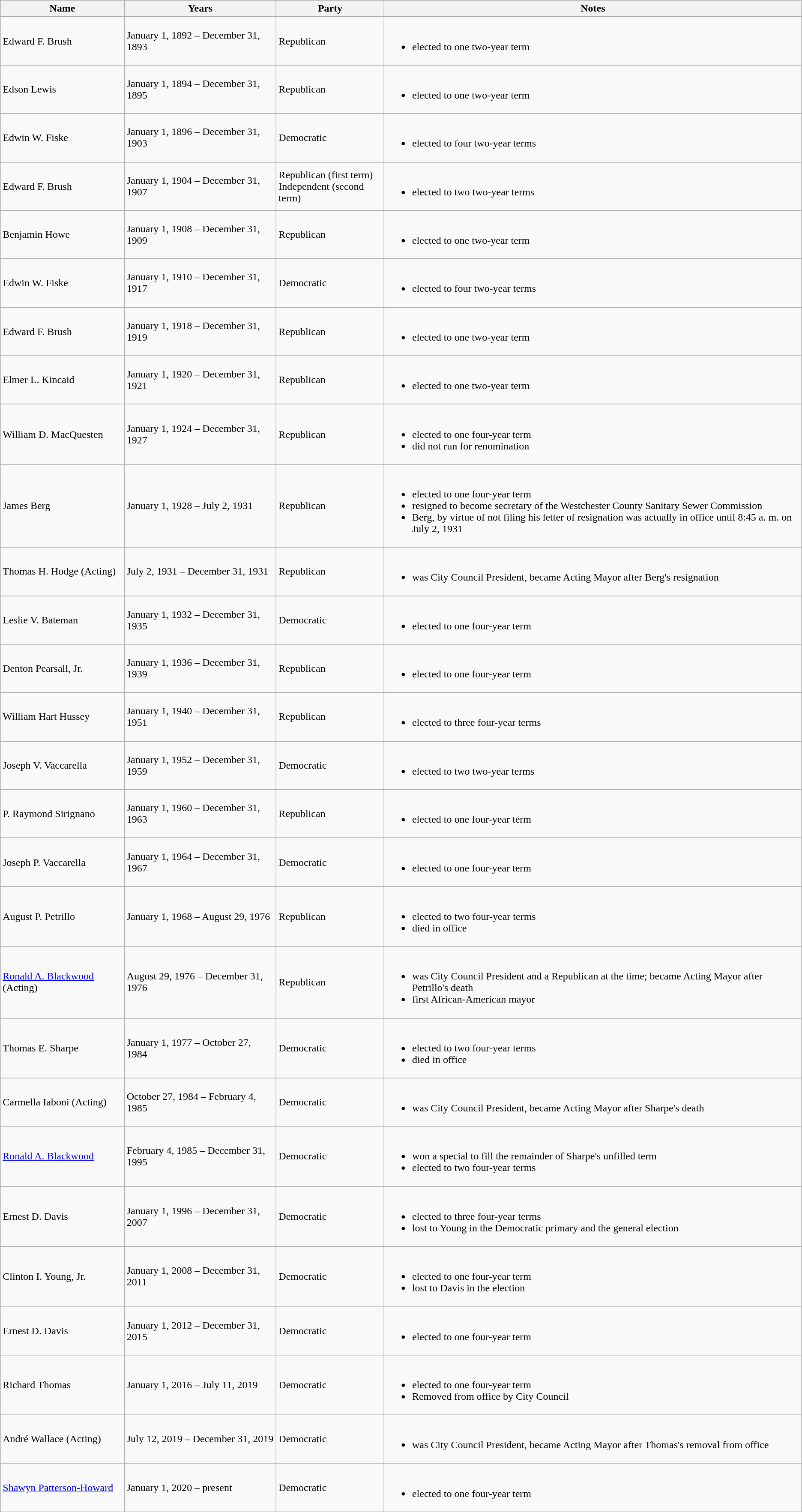<table class="wikitable">
<tr>
<th>Name</th>
<th>Years</th>
<th>Party</th>
<th>Notes</th>
</tr>
<tr>
<td>Edward F. Brush</td>
<td>January 1, 1892 – December 31, 1893</td>
<td>Republican</td>
<td><br><ul><li>elected to one two-year term</li></ul></td>
</tr>
<tr>
<td>Edson Lewis</td>
<td>January 1, 1894 – December 31, 1895</td>
<td>Republican</td>
<td><br><ul><li>elected to one two-year term</li></ul></td>
</tr>
<tr>
<td>Edwin W. Fiske</td>
<td>January 1, 1896 – December 31, 1903</td>
<td>Democratic</td>
<td><br><ul><li>elected to four two-year terms</li></ul></td>
</tr>
<tr>
<td>Edward F. Brush</td>
<td>January 1, 1904 – December 31, 1907</td>
<td>Republican (first term)<br>Independent (second term)</td>
<td><br><ul><li>elected to two two-year terms</li></ul></td>
</tr>
<tr>
<td>Benjamin Howe</td>
<td>January 1, 1908 – December 31, 1909</td>
<td>Republican</td>
<td><br><ul><li>elected to one two-year term</li></ul></td>
</tr>
<tr>
<td>Edwin W. Fiske</td>
<td>January 1, 1910 – December 31, 1917</td>
<td>Democratic</td>
<td><br><ul><li>elected to four two-year terms</li></ul></td>
</tr>
<tr>
<td>Edward F. Brush</td>
<td>January 1, 1918 – December 31, 1919</td>
<td>Republican</td>
<td><br><ul><li>elected to one two-year term</li></ul></td>
</tr>
<tr>
<td>Elmer L. Kincaid</td>
<td>January 1, 1920 – December 31, 1921</td>
<td>Republican</td>
<td><br><ul><li>elected to one two-year term</li></ul></td>
</tr>
<tr>
<td>William D. MacQuesten</td>
<td>January 1, 1924 – December 31, 1927</td>
<td>Republican</td>
<td><br><ul><li>elected to one four-year term</li><li>did not run for renomination</li></ul></td>
</tr>
<tr>
<td>James Berg</td>
<td>January 1, 1928 – July 2, 1931</td>
<td>Republican</td>
<td><br><ul><li>elected to one four-year term</li><li>resigned to become secretary of the Westchester County Sanitary Sewer Commission</li><li>Berg, by virtue of not filing his letter of resignation was actually in office until 8:45 a. m. on July 2, 1931</li></ul></td>
</tr>
<tr>
<td>Thomas H. Hodge (Acting)</td>
<td>July 2, 1931 – December 31, 1931</td>
<td>Republican</td>
<td><br><ul><li>was City Council President, became Acting Mayor after Berg's resignation</li></ul></td>
</tr>
<tr>
<td>Leslie V. Bateman</td>
<td>January 1, 1932 – December 31, 1935</td>
<td>Democratic</td>
<td><br><ul><li>elected to one four-year term</li></ul></td>
</tr>
<tr>
<td>Denton Pearsall, Jr.</td>
<td>January 1, 1936 – December 31, 1939</td>
<td>Republican</td>
<td><br><ul><li>elected to one four-year term</li></ul></td>
</tr>
<tr>
<td>William Hart Hussey</td>
<td>January 1, 1940 – December 31, 1951</td>
<td>Republican</td>
<td><br><ul><li>elected to three four-year terms</li></ul></td>
</tr>
<tr>
<td>Joseph V. Vaccarella</td>
<td>January 1, 1952 – December 31, 1959</td>
<td>Democratic</td>
<td><br><ul><li>elected to two two-year terms</li></ul></td>
</tr>
<tr>
<td>P. Raymond Sirignano</td>
<td>January 1, 1960 – December 31, 1963</td>
<td>Republican</td>
<td><br><ul><li>elected to one four-year term</li></ul></td>
</tr>
<tr>
<td>Joseph P. Vaccarella</td>
<td>January 1, 1964 – December 31, 1967</td>
<td>Democratic</td>
<td><br><ul><li>elected to one four-year term</li></ul></td>
</tr>
<tr>
<td>August P. Petrillo</td>
<td>January 1, 1968 – August 29, 1976</td>
<td>Republican</td>
<td><br><ul><li>elected to two four-year terms</li><li>died in office</li></ul></td>
</tr>
<tr>
<td><a href='#'>Ronald A. Blackwood</a> (Acting)</td>
<td>August 29, 1976 – December 31, 1976</td>
<td>Republican</td>
<td><br><ul><li>was City Council President and a Republican at the time;  became Acting Mayor after Petrillo's death</li><li>first African-American mayor</li></ul></td>
</tr>
<tr>
<td>Thomas E. Sharpe</td>
<td>January 1, 1977 – October 27, 1984</td>
<td>Democratic</td>
<td><br><ul><li>elected to two four-year terms</li><li>died in office</li></ul></td>
</tr>
<tr>
<td>Carmella Iaboni (Acting)</td>
<td>October 27, 1984 – February 4, 1985</td>
<td>Democratic</td>
<td><br><ul><li>was City Council President, became Acting Mayor after Sharpe's death</li></ul></td>
</tr>
<tr>
<td><a href='#'>Ronald A. Blackwood</a></td>
<td>February 4, 1985 – December 31, 1995</td>
<td>Democratic</td>
<td><br><ul><li>won a special to fill the remainder of Sharpe's unfilled term</li><li>elected to two four-year terms</li></ul></td>
</tr>
<tr>
<td>Ernest D. Davis</td>
<td>January 1, 1996 – December 31, 2007</td>
<td>Democratic</td>
<td><br><ul><li>elected to three four-year terms</li><li>lost to Young in the Democratic primary and the general election</li></ul></td>
</tr>
<tr>
<td>Clinton I. Young, Jr.</td>
<td>January 1, 2008 – December 31, 2011</td>
<td>Democratic</td>
<td><br><ul><li>elected to one four-year term</li><li>lost to Davis in the election</li></ul></td>
</tr>
<tr>
<td>Ernest D. Davis</td>
<td>January 1, 2012 – December 31, 2015</td>
<td>Democratic</td>
<td><br><ul><li>elected to one four-year term</li></ul></td>
</tr>
<tr>
<td>Richard Thomas</td>
<td>January 1, 2016 – July 11, 2019</td>
<td>Democratic</td>
<td><br><ul><li>elected to one four-year term</li><li>Removed from office by City Council</li></ul></td>
</tr>
<tr>
<td>André Wallace (Acting)</td>
<td>July 12, 2019 – December 31, 2019</td>
<td>Democratic</td>
<td><br><ul><li>was City Council President, became Acting Mayor after Thomas's removal from office </li></ul></td>
</tr>
<tr>
<td><a href='#'>Shawyn Patterson-Howard</a></td>
<td>January 1, 2020 – present</td>
<td>Democratic</td>
<td><br><ul><li>elected to one four-year term</li></ul></td>
</tr>
</table>
